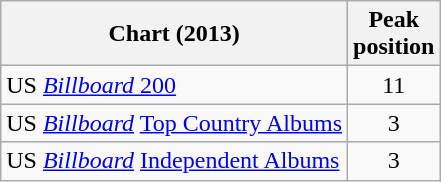<table class="wikitable sortable">
<tr>
<th>Chart (2013)</th>
<th>Peak<br>position</th>
</tr>
<tr>
<td>US <a href='#'><em>Billboard</em> 200</a></td>
<td align="center">11</td>
</tr>
<tr>
<td>US <em><a href='#'>Billboard</a></em> <a href='#'>Top Country Albums</a></td>
<td align="center">3</td>
</tr>
<tr>
<td>US <em><a href='#'>Billboard</a></em> <a href='#'>Independent Albums</a></td>
<td align="center">3</td>
</tr>
</table>
